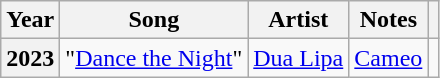<table class="wikitable plainrowheaders" style="margin-right: 0;">
<tr>
<th scope="col">Year</th>
<th scope="col">Song</th>
<th scope="col">Artist</th>
<th scope="col">Notes</th>
<th scope="col"></th>
</tr>
<tr>
<th scope="row">2023</th>
<td>"<a href='#'>Dance the Night</a>"</td>
<td><a href='#'>Dua Lipa</a></td>
<td><a href='#'>Cameo</a></td>
<td style="text-align: center;"></td>
</tr>
</table>
